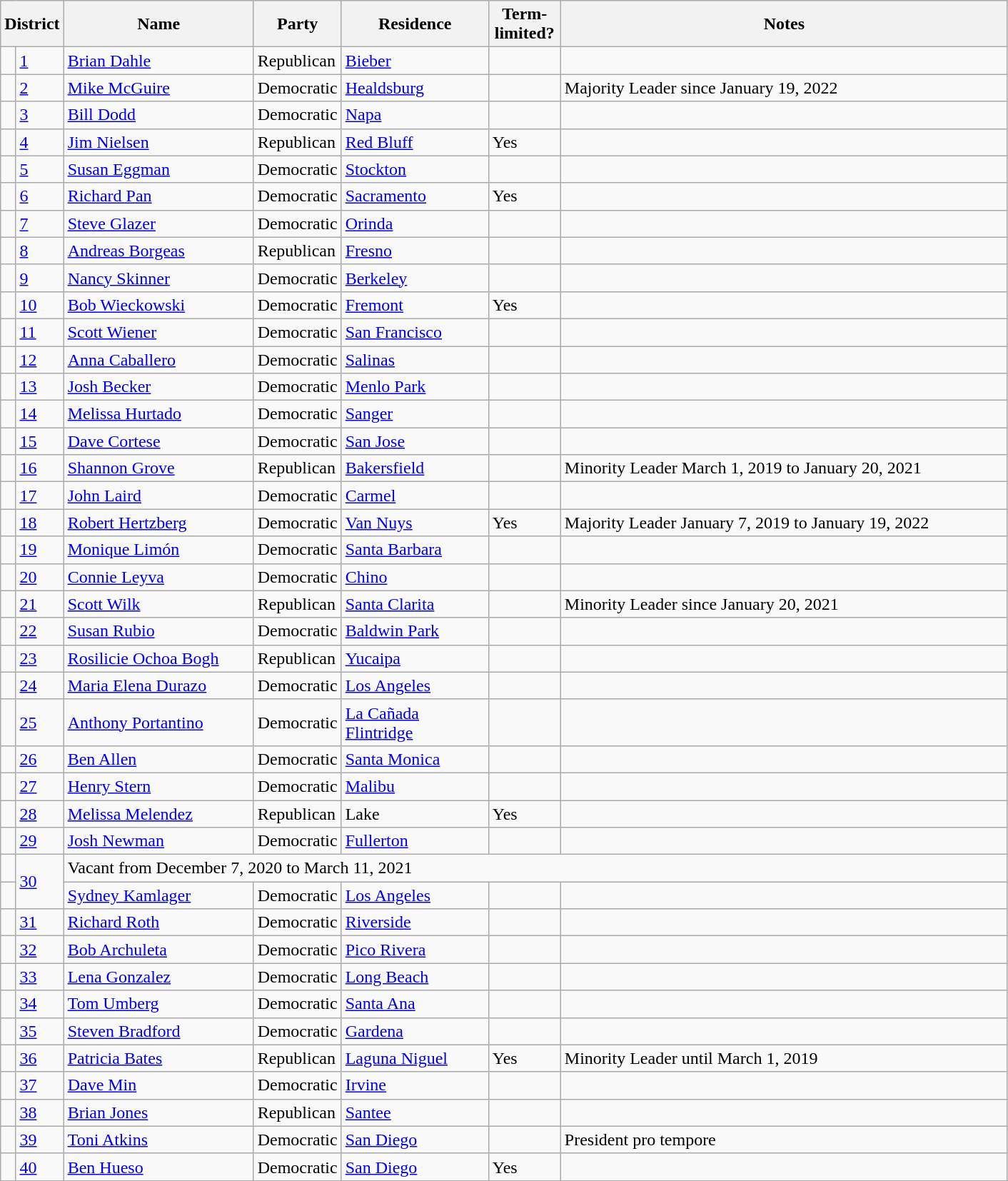<table class="wikitable">
<tr>
<th scope="col" width="30" colspan="2">District</th>
<th scope="col" width="170">Name</th>
<th scope="col" width="70">Party</th>
<th scope="col" width="130">Residence</th>
<th scope="col" width="60">Term-limited?</th>
<th scope="col" width="410">Notes</th>
</tr>
<tr>
<td></td>
<td><a href='#'>1</a></td>
<td><a href='#'>Brian Dahle</a></td>
<td>Republican</td>
<td><a href='#'>Bieber</a></td>
<td></td>
<td></td>
</tr>
<tr>
<td></td>
<td><a href='#'>2</a></td>
<td><a href='#'>Mike McGuire</a></td>
<td>Democratic</td>
<td><a href='#'>Healdsburg</a></td>
<td></td>
<td>Majority Leader since January 19, 2022</td>
</tr>
<tr>
<td></td>
<td><a href='#'>3</a></td>
<td><a href='#'>Bill Dodd</a></td>
<td>Democratic</td>
<td><a href='#'>Napa</a></td>
<td></td>
<td></td>
</tr>
<tr>
<td></td>
<td><a href='#'>4</a></td>
<td><a href='#'>Jim Nielsen</a></td>
<td>Republican</td>
<td><a href='#'>Red Bluff</a></td>
<td>Yes</td>
<td></td>
</tr>
<tr>
<td></td>
<td><a href='#'>5</a></td>
<td><a href='#'>Susan Eggman</a></td>
<td>Democratic</td>
<td><a href='#'>Stockton</a></td>
<td></td>
<td></td>
</tr>
<tr>
<td></td>
<td><a href='#'>6</a></td>
<td><a href='#'>Richard Pan</a></td>
<td>Democratic</td>
<td><a href='#'>Sacramento</a></td>
<td>Yes</td>
<td></td>
</tr>
<tr>
<td></td>
<td><a href='#'>7</a></td>
<td><a href='#'>Steve Glazer</a></td>
<td>Democratic</td>
<td><a href='#'>Orinda</a></td>
<td></td>
<td></td>
</tr>
<tr>
<td></td>
<td><a href='#'>8</a></td>
<td><a href='#'>Andreas Borgeas</a></td>
<td>Republican</td>
<td><a href='#'>Fresno</a></td>
<td></td>
<td></td>
</tr>
<tr>
<td></td>
<td><a href='#'>9</a></td>
<td><a href='#'>Nancy Skinner</a></td>
<td>Democratic</td>
<td><a href='#'>Berkeley</a></td>
<td></td>
<td></td>
</tr>
<tr>
<td></td>
<td><a href='#'>10</a></td>
<td><a href='#'>Bob Wieckowski</a></td>
<td>Democratic</td>
<td><a href='#'>Fremont</a></td>
<td>Yes</td>
<td></td>
</tr>
<tr>
<td></td>
<td><a href='#'>11</a></td>
<td><a href='#'>Scott Wiener</a></td>
<td>Democratic</td>
<td><a href='#'>San Francisco</a></td>
<td></td>
<td></td>
</tr>
<tr>
<td></td>
<td><a href='#'>12</a></td>
<td><a href='#'>Anna Caballero</a></td>
<td>Democratic</td>
<td><a href='#'>Salinas</a></td>
<td></td>
<td></td>
</tr>
<tr>
<td></td>
<td><a href='#'>13</a></td>
<td><a href='#'>Josh Becker</a></td>
<td>Democratic</td>
<td><a href='#'>Menlo Park</a></td>
<td></td>
<td></td>
</tr>
<tr>
<td></td>
<td><a href='#'>14</a></td>
<td><a href='#'>Melissa Hurtado</a></td>
<td>Democratic</td>
<td><a href='#'>Sanger</a></td>
<td></td>
<td></td>
</tr>
<tr>
<td></td>
<td><a href='#'>15</a></td>
<td><a href='#'>Dave Cortese</a></td>
<td>Democratic</td>
<td><a href='#'>San Jose</a></td>
<td></td>
<td></td>
</tr>
<tr>
<td></td>
<td><a href='#'>16</a></td>
<td><a href='#'>Shannon Grove</a></td>
<td>Republican</td>
<td><a href='#'>Bakersfield</a></td>
<td></td>
<td>Minority Leader March 1, 2019 to January 20, 2021</td>
</tr>
<tr>
<td></td>
<td><a href='#'>17</a></td>
<td><a href='#'>John Laird</a></td>
<td>Democratic</td>
<td><a href='#'>Carmel</a></td>
<td></td>
<td></td>
</tr>
<tr>
<td></td>
<td><a href='#'>18</a></td>
<td><a href='#'>Robert Hertzberg</a></td>
<td>Democratic</td>
<td><a href='#'>Van Nuys</a></td>
<td>Yes</td>
<td>Majority Leader January 7, 2019 to January 19, 2022</td>
</tr>
<tr>
<td></td>
<td><a href='#'>19</a></td>
<td><a href='#'>Monique Limón</a></td>
<td>Democratic</td>
<td><a href='#'>Santa Barbara</a></td>
<td></td>
<td></td>
</tr>
<tr>
<td></td>
<td><a href='#'>20</a></td>
<td><a href='#'>Connie Leyva</a></td>
<td>Democratic</td>
<td><a href='#'>Chino</a></td>
<td></td>
<td></td>
</tr>
<tr>
<td></td>
<td><a href='#'>21</a></td>
<td><a href='#'>Scott Wilk</a></td>
<td>Republican</td>
<td><a href='#'>Santa Clarita</a></td>
<td></td>
<td>Minority Leader since January 20, 2021</td>
</tr>
<tr>
<td></td>
<td><a href='#'>22</a></td>
<td><a href='#'>Susan Rubio</a></td>
<td>Democratic</td>
<td><a href='#'>Baldwin Park</a></td>
<td></td>
<td></td>
</tr>
<tr>
<td></td>
<td><a href='#'>23</a></td>
<td><a href='#'>Rosilicie Ochoa Bogh</a></td>
<td>Republican</td>
<td><a href='#'>Yucaipa</a></td>
<td></td>
<td></td>
</tr>
<tr>
<td></td>
<td><a href='#'>24</a></td>
<td><a href='#'>Maria Elena Durazo</a></td>
<td>Democratic</td>
<td><a href='#'>Los Angeles</a></td>
<td></td>
<td></td>
</tr>
<tr>
<td></td>
<td><a href='#'>25</a></td>
<td><a href='#'>Anthony Portantino</a></td>
<td>Democratic</td>
<td><a href='#'>La Cañada Flintridge</a></td>
<td></td>
<td></td>
</tr>
<tr>
<td></td>
<td><a href='#'>26</a></td>
<td><a href='#'>Ben Allen</a></td>
<td>Democratic</td>
<td><a href='#'>Santa Monica</a></td>
<td></td>
<td></td>
</tr>
<tr>
<td></td>
<td><a href='#'>27</a></td>
<td><a href='#'>Henry Stern</a></td>
<td>Democratic</td>
<td><a href='#'>Malibu</a></td>
<td></td>
<td></td>
</tr>
<tr>
<td></td>
<td><a href='#'>28</a></td>
<td><a href='#'>Melissa Melendez</a></td>
<td>Republican</td>
<td>Lake</td>
<td>Yes</td>
<td></td>
</tr>
<tr>
<td></td>
<td><a href='#'>29</a></td>
<td><a href='#'>Josh Newman</a></td>
<td>Democratic</td>
<td><a href='#'>Fullerton</a></td>
<td></td>
<td></td>
</tr>
<tr>
<td></td>
<td rowspan="2"><a href='#'>30</a></td>
<td colspan="5">Vacant from December 7, 2020 to March 11, 2021</td>
</tr>
<tr>
<td></td>
<td><a href='#'>Sydney Kamlager</a></td>
<td>Democratic</td>
<td><a href='#'>Los Angeles</a></td>
<td></td>
<td></td>
</tr>
<tr>
<td></td>
<td><a href='#'>31</a></td>
<td><a href='#'>Richard Roth</a></td>
<td>Democratic</td>
<td><a href='#'>Riverside</a></td>
<td></td>
<td></td>
</tr>
<tr>
<td></td>
<td><a href='#'>32</a></td>
<td><a href='#'>Bob Archuleta</a></td>
<td>Democratic</td>
<td><a href='#'>Pico Rivera</a></td>
<td></td>
<td></td>
</tr>
<tr>
<td></td>
<td><a href='#'>33</a></td>
<td><a href='#'>Lena Gonzalez</a></td>
<td>Democratic</td>
<td><a href='#'>Long Beach</a></td>
<td></td>
<td></td>
</tr>
<tr>
<td></td>
<td><a href='#'>34</a></td>
<td><a href='#'>Tom Umberg</a></td>
<td>Democratic</td>
<td><a href='#'>Santa Ana</a></td>
<td></td>
<td></td>
</tr>
<tr>
<td></td>
<td><a href='#'>35</a></td>
<td><a href='#'>Steven Bradford</a></td>
<td>Democratic</td>
<td><a href='#'>Gardena</a></td>
<td></td>
<td></td>
</tr>
<tr>
<td></td>
<td><a href='#'>36</a></td>
<td><a href='#'>Patricia Bates</a></td>
<td>Republican</td>
<td><a href='#'>Laguna Niguel</a></td>
<td>Yes</td>
<td>Minority Leader until March 1, 2019</td>
</tr>
<tr>
<td></td>
<td><a href='#'>37</a></td>
<td><a href='#'>Dave Min</a></td>
<td>Democratic</td>
<td><a href='#'>Irvine</a></td>
<td></td>
<td></td>
</tr>
<tr>
<td></td>
<td><a href='#'>38</a></td>
<td><a href='#'>Brian Jones</a></td>
<td>Republican</td>
<td><a href='#'>Santee</a></td>
<td></td>
<td></td>
</tr>
<tr>
<td></td>
<td><a href='#'>39</a></td>
<td><a href='#'>Toni Atkins</a></td>
<td>Democratic</td>
<td><a href='#'>San Diego</a></td>
<td></td>
<td>President pro tempore</td>
</tr>
<tr>
<td></td>
<td rowspan="3"><a href='#'>40</a></td>
<td><a href='#'>Ben Hueso</a></td>
<td>Democratic</td>
<td><a href='#'>San Diego</a></td>
<td>Yes</td>
<td></td>
</tr>
</table>
